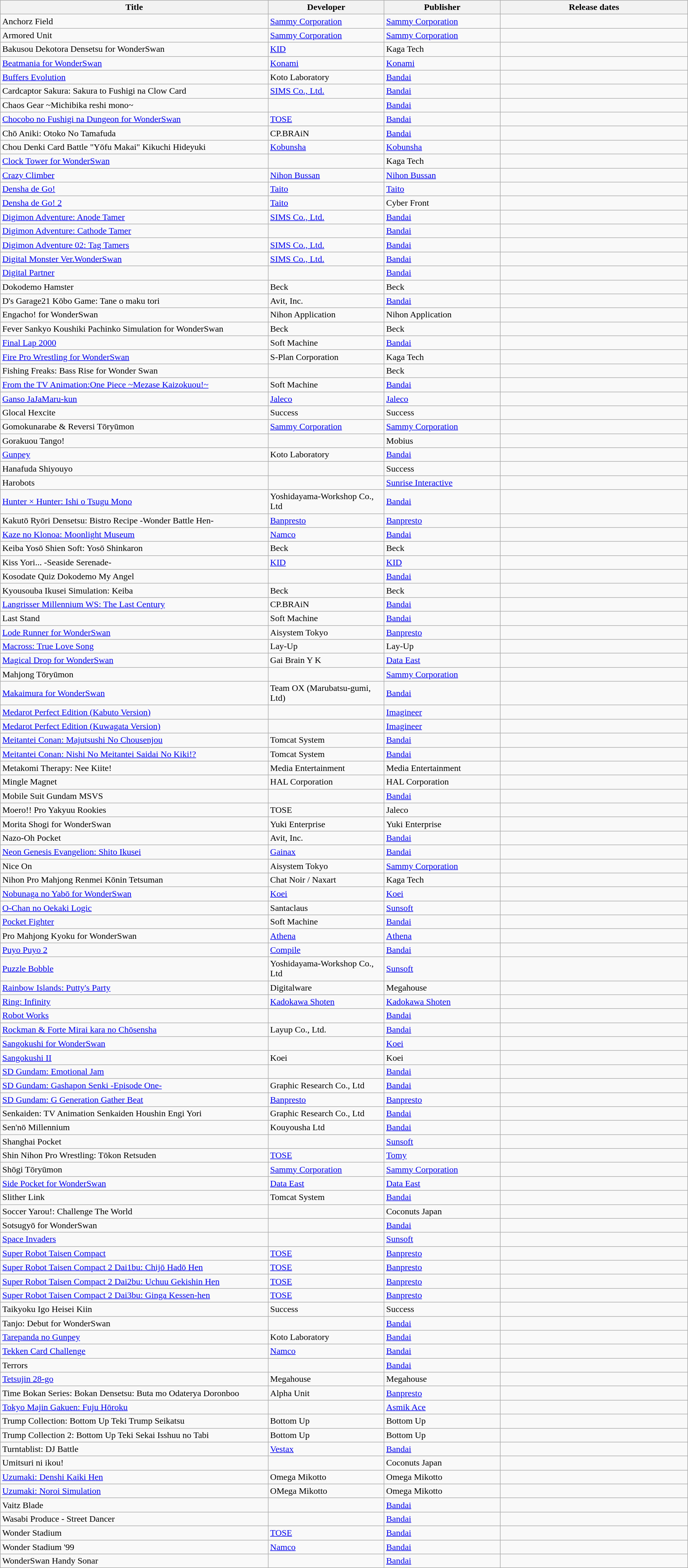<table class="wikitable sortable">
<tr>
<th style="width:30%;">Title</th>
<th style="width:13%;">Developer</th>
<th style="width:13%;">Publisher</th>
<th style="width:21%;">Release dates</th>
</tr>
<tr>
<td><span></span>Anchorz Field</td>
<td><a href='#'>Sammy Corporation</a></td>
<td><a href='#'>Sammy Corporation</a></td>
<td></td>
</tr>
<tr>
<td><span></span>Armored Unit</td>
<td><a href='#'>Sammy Corporation</a></td>
<td><a href='#'>Sammy Corporation</a></td>
<td></td>
</tr>
<tr>
<td><span></span>Bakusou Dekotora Densetsu for WonderSwan</td>
<td><a href='#'>KID</a></td>
<td>Kaga Tech</td>
<td></td>
</tr>
<tr>
<td><span></span><a href='#'>Beatmania for WonderSwan</a></td>
<td><a href='#'>Konami</a></td>
<td><a href='#'>Konami</a></td>
<td></td>
</tr>
<tr>
<td><span></span><a href='#'>Buffers Evolution</a></td>
<td>Koto Laboratory</td>
<td><a href='#'>Bandai</a></td>
<td></td>
</tr>
<tr>
<td><span></span>Cardcaptor Sakura: Sakura to Fushigi na Clow Card</td>
<td><a href='#'>SIMS Co., Ltd.</a></td>
<td><a href='#'>Bandai</a></td>
<td></td>
</tr>
<tr>
<td><span></span>Chaos Gear ~Michibika reshi mono~</td>
<td></td>
<td><a href='#'>Bandai</a></td>
<td></td>
</tr>
<tr>
<td><span></span><a href='#'>Chocobo no Fushigi na Dungeon for WonderSwan</a></td>
<td><a href='#'>TOSE</a></td>
<td><a href='#'>Bandai</a></td>
<td></td>
</tr>
<tr>
<td><span></span>Chō Aniki: Otoko No Tamafuda</td>
<td>CP.BRAiN</td>
<td><a href='#'>Bandai</a></td>
<td></td>
</tr>
<tr>
<td><span></span>Chou Denki Card Battle "Yōfu Makai" Kikuchi Hideyuki</td>
<td><a href='#'>Kobunsha</a></td>
<td><a href='#'>Kobunsha</a></td>
<td></td>
</tr>
<tr>
<td><span></span><a href='#'>Clock Tower for WonderSwan</a></td>
<td></td>
<td>Kaga Tech</td>
<td></td>
</tr>
<tr>
<td><span></span><a href='#'>Crazy Climber</a></td>
<td><a href='#'>Nihon Bussan</a></td>
<td><a href='#'>Nihon Bussan</a></td>
<td></td>
</tr>
<tr>
<td><span></span><a href='#'>Densha de Go!</a></td>
<td><a href='#'>Taito</a></td>
<td><a href='#'>Taito</a></td>
<td></td>
</tr>
<tr>
<td><span></span><a href='#'>Densha de Go! 2</a></td>
<td><a href='#'>Taito</a></td>
<td>Cyber Front</td>
<td></td>
</tr>
<tr>
<td><span></span><a href='#'>Digimon Adventure: Anode Tamer</a></td>
<td><a href='#'>SIMS Co., Ltd.</a></td>
<td><a href='#'>Bandai</a></td>
<td></td>
</tr>
<tr>
<td><span></span><a href='#'>Digimon Adventure: Cathode Tamer</a></td>
<td></td>
<td><a href='#'>Bandai</a></td>
<td></td>
</tr>
<tr>
<td><span></span><a href='#'>Digimon Adventure 02: Tag Tamers</a></td>
<td><a href='#'>SIMS Co., Ltd.</a></td>
<td><a href='#'>Bandai</a></td>
<td></td>
</tr>
<tr>
<td><span></span><a href='#'>Digital Monster Ver.WonderSwan</a></td>
<td><a href='#'>SIMS Co., Ltd.</a></td>
<td><a href='#'>Bandai</a></td>
<td></td>
</tr>
<tr>
<td><span></span><a href='#'>Digital Partner</a></td>
<td></td>
<td><a href='#'>Bandai</a></td>
<td></td>
</tr>
<tr>
<td><span></span>Dokodemo Hamster</td>
<td>Beck</td>
<td>Beck</td>
<td></td>
</tr>
<tr>
<td><span></span>D's Garage21 Kōbo Game: Tane o maku tori</td>
<td>Avit, Inc.</td>
<td><a href='#'>Bandai</a></td>
<td></td>
</tr>
<tr>
<td><span></span>Engacho! for WonderSwan</td>
<td>Nihon Application</td>
<td>Nihon Application</td>
<td></td>
</tr>
<tr>
<td><span></span>Fever Sankyo Koushiki Pachinko Simulation for WonderSwan</td>
<td>Beck</td>
<td>Beck</td>
<td></td>
</tr>
<tr>
<td><span></span><a href='#'>Final Lap 2000</a></td>
<td>Soft Machine</td>
<td><a href='#'>Bandai</a></td>
<td></td>
</tr>
<tr>
<td><span></span><a href='#'>Fire Pro Wrestling for WonderSwan</a></td>
<td>S-Plan Corporation</td>
<td>Kaga Tech</td>
<td></td>
</tr>
<tr>
<td><span></span>Fishing Freaks: Bass Rise for Wonder Swan</td>
<td></td>
<td>Beck</td>
<td></td>
</tr>
<tr>
<td><span></span><a href='#'>From the TV Animation:One Piece ~Mezase Kaizokuou!~</a></td>
<td>Soft Machine</td>
<td><a href='#'>Bandai</a></td>
<td></td>
</tr>
<tr>
<td><span></span><a href='#'>Ganso JaJaMaru-kun</a></td>
<td><a href='#'>Jaleco</a></td>
<td><a href='#'>Jaleco</a></td>
<td></td>
</tr>
<tr>
<td><span></span>Glocal Hexcite</td>
<td>Success</td>
<td>Success</td>
<td></td>
</tr>
<tr>
<td><span></span>Gomokunarabe & Reversi Tōryūmon</td>
<td><a href='#'>Sammy Corporation</a></td>
<td><a href='#'>Sammy Corporation</a></td>
<td></td>
</tr>
<tr>
<td><span></span>Gorakuou Tango!</td>
<td></td>
<td>Mobius</td>
<td></td>
</tr>
<tr>
<td><span></span><a href='#'>Gunpey</a></td>
<td>Koto Laboratory</td>
<td><a href='#'>Bandai</a></td>
<td></td>
</tr>
<tr>
<td><span></span>Hanafuda Shiyouyo</td>
<td></td>
<td>Success</td>
<td></td>
</tr>
<tr>
<td><span></span>Harobots</td>
<td></td>
<td><a href='#'>Sunrise Interactive</a></td>
<td></td>
</tr>
<tr>
<td><span></span><a href='#'>Hunter × Hunter: Ishi o Tsugu Mono</a></td>
<td>Yoshidayama-Workshop Co., Ltd</td>
<td><a href='#'>Bandai</a></td>
<td></td>
</tr>
<tr>
<td><span></span>Kakutō Ryōri Densetsu: Bistro Recipe -Wonder Battle Hen-</td>
<td><a href='#'>Banpresto</a></td>
<td><a href='#'>Banpresto</a></td>
<td></td>
</tr>
<tr>
<td><span></span><a href='#'>Kaze no Klonoa: Moonlight Museum</a></td>
<td><a href='#'>Namco</a></td>
<td><a href='#'>Bandai</a></td>
<td></td>
</tr>
<tr>
<td><span></span>Keiba Yosō Shien Soft: Yosō Shinkaron</td>
<td>Beck</td>
<td>Beck</td>
<td></td>
</tr>
<tr>
<td><span></span>Kiss Yori... -Seaside Serenade-</td>
<td><a href='#'>KID</a></td>
<td><a href='#'>KID</a></td>
<td></td>
</tr>
<tr>
<td><span></span>Kosodate Quiz Dokodemo My Angel</td>
<td></td>
<td><a href='#'>Bandai</a></td>
<td></td>
</tr>
<tr>
<td><span></span>Kyousouba Ikusei Simulation: Keiba</td>
<td>Beck</td>
<td>Beck</td>
<td></td>
</tr>
<tr>
<td><span></span><a href='#'>Langrisser Millennium WS: The Last Century</a></td>
<td>CP.BRAiN</td>
<td><a href='#'>Bandai</a></td>
<td></td>
</tr>
<tr>
<td><span></span>Last Stand</td>
<td>Soft Machine</td>
<td><a href='#'>Bandai</a></td>
<td></td>
</tr>
<tr>
<td><span></span><a href='#'>Lode Runner for WonderSwan</a></td>
<td>Aisystem Tokyo</td>
<td><a href='#'>Banpresto</a></td>
<td></td>
</tr>
<tr>
<td><span></span><a href='#'>Macross: True Love Song</a></td>
<td>Lay-Up</td>
<td>Lay-Up</td>
<td></td>
</tr>
<tr>
<td><span></span><a href='#'>Magical Drop for WonderSwan</a></td>
<td>Gai Brain Y K</td>
<td><a href='#'>Data East</a></td>
<td></td>
</tr>
<tr>
<td><span></span>Mahjong Tōryūmon</td>
<td></td>
<td><a href='#'>Sammy Corporation</a></td>
<td></td>
</tr>
<tr>
<td><span></span><a href='#'>Makaimura for WonderSwan</a></td>
<td>Team OX (Marubatsu-gumi, Ltd)</td>
<td><a href='#'>Bandai</a></td>
<td></td>
</tr>
<tr>
<td><span></span><a href='#'>Medarot Perfect Edition (Kabuto Version)</a></td>
<td></td>
<td><a href='#'>Imagineer</a></td>
<td></td>
</tr>
<tr>
<td><span></span><a href='#'>Medarot Perfect Edition (Kuwagata Version)</a></td>
<td></td>
<td><a href='#'>Imagineer</a></td>
<td></td>
</tr>
<tr>
<td><span></span><a href='#'>Meitantei Conan: Majutsushi No Chousenjou</a></td>
<td>Tomcat System</td>
<td><a href='#'>Bandai</a></td>
<td></td>
</tr>
<tr>
<td><span></span><a href='#'>Meitantei Conan: Nishi No Meitantei Saidai No Kiki!?</a></td>
<td>Tomcat System</td>
<td><a href='#'>Bandai</a></td>
<td></td>
</tr>
<tr>
<td><span></span>Metakomi Therapy: Nee Kiite!</td>
<td>Media Entertainment</td>
<td>Media Entertainment</td>
<td></td>
</tr>
<tr>
<td><span></span>Mingle Magnet</td>
<td>HAL Corporation</td>
<td>HAL Corporation</td>
<td></td>
</tr>
<tr>
<td>Mobile Suit Gundam MSVS</td>
<td></td>
<td><a href='#'>Bandai</a></td>
<td></td>
</tr>
<tr>
<td><span></span>Moero!! Pro Yakyuu Rookies</td>
<td>TOSE</td>
<td>Jaleco</td>
<td></td>
</tr>
<tr>
<td><span></span>Morita Shogi for WonderSwan</td>
<td>Yuki Enterprise</td>
<td>Yuki Enterprise</td>
<td></td>
</tr>
<tr>
<td><span></span>Nazo-Oh Pocket</td>
<td>Avit, Inc.</td>
<td><a href='#'>Bandai</a></td>
<td></td>
</tr>
<tr>
<td><span></span><a href='#'>Neon Genesis Evangelion: Shito Ikusei</a></td>
<td><a href='#'>Gainax</a></td>
<td><a href='#'>Bandai</a></td>
<td></td>
</tr>
<tr>
<td><span></span>Nice On</td>
<td>Aisystem Tokyo</td>
<td><a href='#'>Sammy Corporation</a></td>
<td></td>
</tr>
<tr>
<td><span></span>Nihon Pro Mahjong Renmei Kōnin Tetsuman</td>
<td>Chat Noir / Naxart</td>
<td>Kaga Tech</td>
<td></td>
</tr>
<tr>
<td><span></span><a href='#'>Nobunaga no Yabō for WonderSwan</a></td>
<td><a href='#'>Koei</a></td>
<td><a href='#'>Koei</a></td>
<td></td>
</tr>
<tr>
<td><span></span><a href='#'>O-Chan no Oekaki Logic</a></td>
<td>Santaclaus</td>
<td><a href='#'>Sunsoft</a></td>
<td></td>
</tr>
<tr>
<td><span></span><a href='#'>Pocket Fighter</a></td>
<td>Soft Machine</td>
<td><a href='#'>Bandai</a></td>
<td></td>
</tr>
<tr>
<td><span></span>Pro Mahjong Kyoku for WonderSwan</td>
<td><a href='#'>Athena</a></td>
<td><a href='#'>Athena</a></td>
<td></td>
</tr>
<tr>
<td><span></span><a href='#'>Puyo Puyo 2</a></td>
<td><a href='#'>Compile</a></td>
<td><a href='#'>Bandai</a></td>
<td></td>
</tr>
<tr>
<td><span></span><a href='#'>Puzzle Bobble</a></td>
<td>Yoshidayama-Workshop Co., Ltd</td>
<td><a href='#'>Sunsoft</a></td>
<td></td>
</tr>
<tr>
<td><span></span><a href='#'>Rainbow Islands: Putty's Party</a></td>
<td>Digitalware</td>
<td>Megahouse</td>
<td></td>
</tr>
<tr>
<td><span></span><a href='#'>Ring: Infinity</a></td>
<td><a href='#'>Kadokawa Shoten</a></td>
<td><a href='#'>Kadokawa Shoten</a></td>
<td></td>
</tr>
<tr>
<td><span></span><a href='#'>Robot Works</a></td>
<td></td>
<td><a href='#'>Bandai</a></td>
<td></td>
</tr>
<tr>
<td><span></span><a href='#'>Rockman & Forte Mirai kara no Chōsensha</a></td>
<td>Layup Co., Ltd.</td>
<td><a href='#'>Bandai</a></td>
<td></td>
</tr>
<tr>
<td><span></span><a href='#'>Sangokushi for WonderSwan</a></td>
<td></td>
<td><a href='#'>Koei</a></td>
<td></td>
</tr>
<tr>
<td><span></span><a href='#'>Sangokushi II</a></td>
<td>Koei</td>
<td>Koei</td>
<td></td>
</tr>
<tr>
<td><span></span><a href='#'>SD Gundam: Emotional Jam</a></td>
<td></td>
<td><a href='#'>Bandai</a></td>
<td></td>
</tr>
<tr>
<td><span></span><a href='#'>SD Gundam: Gashapon Senki -Episode One-</a></td>
<td>Graphic Research Co., Ltd</td>
<td><a href='#'>Bandai</a></td>
<td></td>
</tr>
<tr>
<td><span></span><a href='#'>SD Gundam: G Generation Gather Beat</a></td>
<td><a href='#'>Banpresto</a></td>
<td><a href='#'>Banpresto</a></td>
<td></td>
</tr>
<tr>
<td><span></span>Senkaiden: TV Animation Senkaiden Houshin Engi Yori</td>
<td>Graphic Research Co., Ltd</td>
<td><a href='#'>Bandai</a></td>
<td></td>
</tr>
<tr>
<td><span></span>Sen'nō Millennium</td>
<td>Kouyousha Ltd</td>
<td><a href='#'>Bandai</a></td>
<td></td>
</tr>
<tr>
<td><span></span>Shanghai Pocket</td>
<td></td>
<td><a href='#'>Sunsoft</a></td>
<td></td>
</tr>
<tr>
<td><span></span>Shin Nihon Pro Wrestling: Tōkon Retsuden</td>
<td><a href='#'>TOSE</a></td>
<td><a href='#'>Tomy</a></td>
<td></td>
</tr>
<tr>
<td><span></span>Shōgi Tōryūmon</td>
<td><a href='#'>Sammy Corporation</a></td>
<td><a href='#'>Sammy Corporation</a></td>
<td></td>
</tr>
<tr>
<td><span></span><a href='#'>Side Pocket for WonderSwan</a></td>
<td><a href='#'>Data East</a></td>
<td><a href='#'>Data East</a></td>
<td></td>
</tr>
<tr>
<td><span></span>Slither Link</td>
<td>Tomcat System</td>
<td><a href='#'>Bandai</a></td>
<td></td>
</tr>
<tr>
<td><span></span>Soccer Yarou!: Challenge The World</td>
<td></td>
<td>Coconuts Japan</td>
<td></td>
</tr>
<tr>
<td><span></span>Sotsugyō for WonderSwan</td>
<td></td>
<td><a href='#'>Bandai</a></td>
<td></td>
</tr>
<tr>
<td><span></span><a href='#'>Space Invaders</a></td>
<td></td>
<td><a href='#'>Sunsoft</a></td>
<td></td>
</tr>
<tr>
<td><span></span><a href='#'>Super Robot Taisen Compact</a></td>
<td><a href='#'>TOSE</a></td>
<td><a href='#'>Banpresto</a></td>
<td></td>
</tr>
<tr>
<td><span></span><a href='#'>Super Robot Taisen Compact 2 Dai1bu: Chijō Hadō Hen</a></td>
<td><a href='#'>TOSE</a></td>
<td><a href='#'>Banpresto</a></td>
<td></td>
</tr>
<tr>
<td><span></span><a href='#'>Super Robot Taisen Compact 2 Dai2bu: Uchuu Gekishin Hen</a></td>
<td><a href='#'>TOSE</a></td>
<td><a href='#'>Banpresto</a></td>
<td></td>
</tr>
<tr>
<td><span></span><a href='#'>Super Robot Taisen Compact 2 Dai3bu: Ginga Kessen-hen</a></td>
<td><a href='#'>TOSE</a></td>
<td><a href='#'>Banpresto</a></td>
<td></td>
</tr>
<tr>
<td><span></span>Taikyoku Igo Heisei Kiin</td>
<td>Success</td>
<td>Success</td>
<td></td>
</tr>
<tr>
<td><span></span>Tanjo: Debut for WonderSwan</td>
<td></td>
<td><a href='#'>Bandai</a></td>
<td></td>
</tr>
<tr>
<td><span></span><a href='#'>Tarepanda no Gunpey</a></td>
<td>Koto Laboratory</td>
<td><a href='#'>Bandai</a></td>
<td></td>
</tr>
<tr>
<td><span></span><a href='#'>Tekken Card Challenge</a></td>
<td><a href='#'>Namco</a></td>
<td><a href='#'>Bandai</a></td>
<td></td>
</tr>
<tr>
<td><span></span>Terrors</td>
<td></td>
<td><a href='#'>Bandai</a></td>
<td></td>
</tr>
<tr>
<td><span></span><a href='#'>Tetsujin 28-go</a></td>
<td>Megahouse</td>
<td>Megahouse</td>
<td></td>
</tr>
<tr>
<td><span></span>Time Bokan Series: Bokan Densetsu: Buta mo Odaterya Doronboo</td>
<td>Alpha Unit</td>
<td><a href='#'>Banpresto</a></td>
<td></td>
</tr>
<tr>
<td><a href='#'>Tokyo Majin Gakuen: Fuju Hōroku</a></td>
<td></td>
<td><a href='#'>Asmik Ace</a></td>
<td></td>
</tr>
<tr>
<td><span></span>Trump Collection: Bottom Up Teki Trump Seikatsu</td>
<td>Bottom Up</td>
<td>Bottom Up</td>
<td></td>
</tr>
<tr>
<td><span></span>Trump Collection 2: Bottom Up Teki Sekai Isshuu no Tabi</td>
<td>Bottom Up</td>
<td>Bottom Up</td>
<td></td>
</tr>
<tr>
<td><span></span>Turntablist: DJ Battle</td>
<td><a href='#'>Vestax</a></td>
<td><a href='#'>Bandai</a></td>
<td></td>
</tr>
<tr>
<td><span></span>Umitsuri ni ikou!</td>
<td></td>
<td>Coconuts Japan</td>
<td></td>
</tr>
<tr>
<td><span></span><a href='#'>Uzumaki: Denshi Kaiki Hen</a></td>
<td>Omega Mikotto</td>
<td>Omega Mikotto</td>
<td></td>
</tr>
<tr>
<td><span></span><a href='#'>Uzumaki: Noroi Simulation</a></td>
<td>OMega Mikotto</td>
<td>Omega Mikotto</td>
<td></td>
</tr>
<tr>
<td><span></span>Vaitz Blade</td>
<td></td>
<td><a href='#'>Bandai</a></td>
<td></td>
</tr>
<tr>
<td><span></span>Wasabi Produce - Street Dancer</td>
<td></td>
<td><a href='#'>Bandai</a></td>
<td></td>
</tr>
<tr>
<td><span></span>Wonder Stadium</td>
<td><a href='#'>TOSE</a></td>
<td><a href='#'>Bandai</a></td>
<td></td>
</tr>
<tr>
<td><span></span>Wonder Stadium '99</td>
<td><a href='#'>Namco</a></td>
<td><a href='#'>Bandai</a></td>
<td></td>
</tr>
<tr>
<td><span></span>WonderSwan Handy Sonar</td>
<td></td>
<td><a href='#'>Bandai</a></td>
<td></td>
</tr>
</table>
